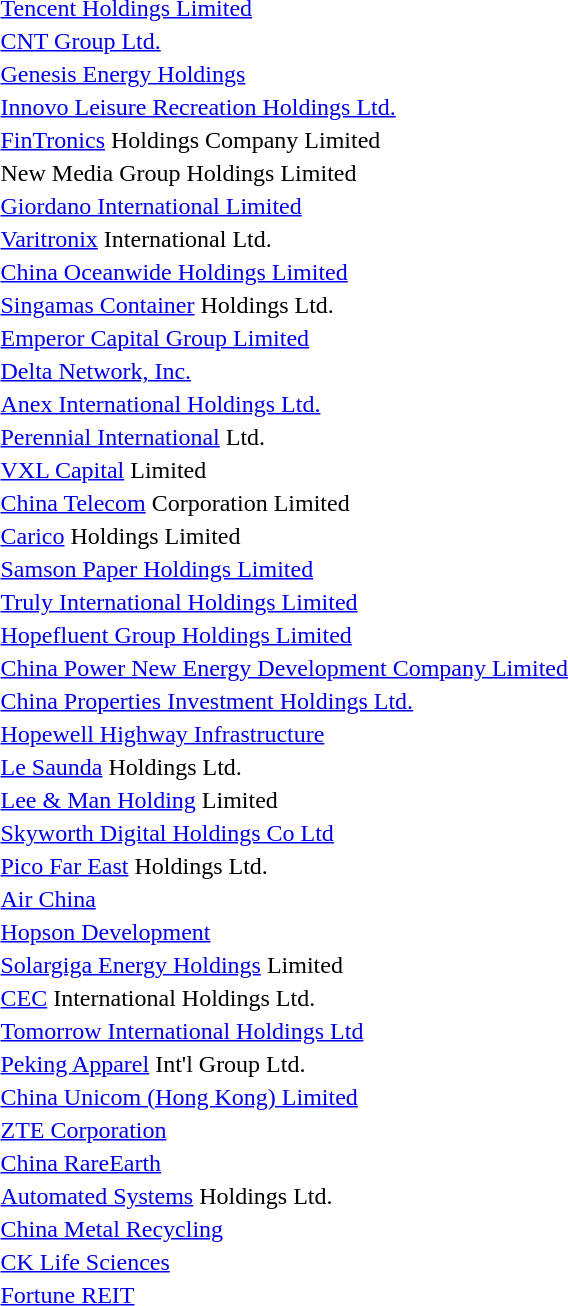<table>
<tr>
<td> <a href='#'>Tencent Holdings Limited</a></td>
</tr>
<tr>
<td> <a href='#'>CNT Group Ltd.</a></td>
</tr>
<tr>
<td> <a href='#'>Genesis Energy Holdings</a></td>
</tr>
<tr>
<td> <a href='#'>Innovo Leisure Recreation Holdings Ltd.</a></td>
</tr>
<tr>
<td> <a href='#'>FinTronics</a> Holdings Company Limited</td>
</tr>
<tr>
<td> New Media Group Holdings Limited</td>
</tr>
<tr>
<td> <a href='#'>Giordano International Limited</a></td>
</tr>
<tr>
<td> <a href='#'>Varitronix</a> International Ltd.</td>
</tr>
<tr>
<td> <a href='#'>China Oceanwide Holdings Limited</a></td>
</tr>
<tr>
<td> <a href='#'>Singamas Container</a> Holdings Ltd.</td>
</tr>
<tr>
<td> <a href='#'>Emperor Capital Group Limited</a></td>
</tr>
<tr>
<td> <a href='#'>Delta Network, Inc.</a></td>
</tr>
<tr>
<td> <a href='#'>Anex International Holdings Ltd.</a></td>
</tr>
<tr>
<td> <a href='#'>Perennial International</a> Ltd.</td>
</tr>
<tr>
<td> <a href='#'>VXL Capital</a> Limited</td>
</tr>
<tr>
<td> <a href='#'>China Telecom</a> Corporation Limited</td>
</tr>
<tr>
<td> <a href='#'>Carico</a> Holdings Limited</td>
</tr>
<tr>
<td> <a href='#'>Samson Paper Holdings Limited</a></td>
</tr>
<tr>
<td> <a href='#'>Truly International Holdings Limited</a></td>
</tr>
<tr>
<td> <a href='#'>Hopefluent Group Holdings Limited</a></td>
</tr>
<tr>
<td> <a href='#'>China Power New Energy Development Company Limited</a></td>
</tr>
<tr>
<td> <a href='#'>China Properties Investment Holdings Ltd.</a></td>
</tr>
<tr>
<td> <a href='#'>Hopewell Highway Infrastructure</a></td>
</tr>
<tr>
<td> <a href='#'>Le Saunda</a> Holdings Ltd.</td>
</tr>
<tr>
<td> <a href='#'>Lee & Man Holding</a> Limited</td>
</tr>
<tr>
<td> <a href='#'>Skyworth Digital Holdings Co Ltd</a></td>
</tr>
<tr>
<td> <a href='#'>Pico Far East</a> Holdings Ltd.</td>
</tr>
<tr>
<td> <a href='#'>Air China</a></td>
</tr>
<tr>
<td> <a href='#'>Hopson Development</a></td>
</tr>
<tr>
<td> <a href='#'>Solargiga Energy Holdings</a> Limited</td>
</tr>
<tr>
<td> <a href='#'>CEC</a> International Holdings Ltd.</td>
</tr>
<tr>
<td> <a href='#'>Tomorrow International Holdings Ltd</a></td>
</tr>
<tr>
<td> <a href='#'>Peking Apparel</a> Int'l Group Ltd.</td>
</tr>
<tr>
<td> <a href='#'>China Unicom (Hong Kong) Limited</a></td>
</tr>
<tr>
<td> <a href='#'>ZTE Corporation</a></td>
</tr>
<tr>
<td> <a href='#'>China RareEarth</a></td>
</tr>
<tr>
<td> <a href='#'>Automated Systems</a> Holdings Ltd.</td>
</tr>
<tr>
<td> <a href='#'>China Metal Recycling</a></td>
</tr>
<tr>
<td> <a href='#'>CK Life Sciences</a></td>
</tr>
<tr>
<td> <a href='#'>Fortune REIT</a></td>
</tr>
</table>
